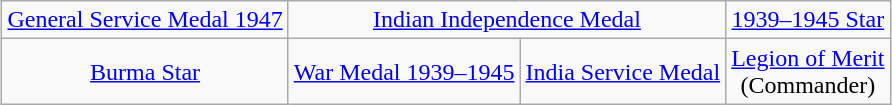<table class="wikitable" style="margin:1em auto; text-align:center;">
<tr>
<td><a href='#'>General Service Medal 1947</a></td>
<td colspan="2"><a href='#'>Indian Independence Medal</a></td>
<td><a href='#'>1939–1945 Star</a></td>
</tr>
<tr>
<td><a href='#'>Burma Star</a></td>
<td><a href='#'>War Medal 1939–1945</a></td>
<td><a href='#'>India Service Medal</a></td>
<td><a href='#'>Legion of Merit</a><br>(Commander)</td>
</tr>
</table>
